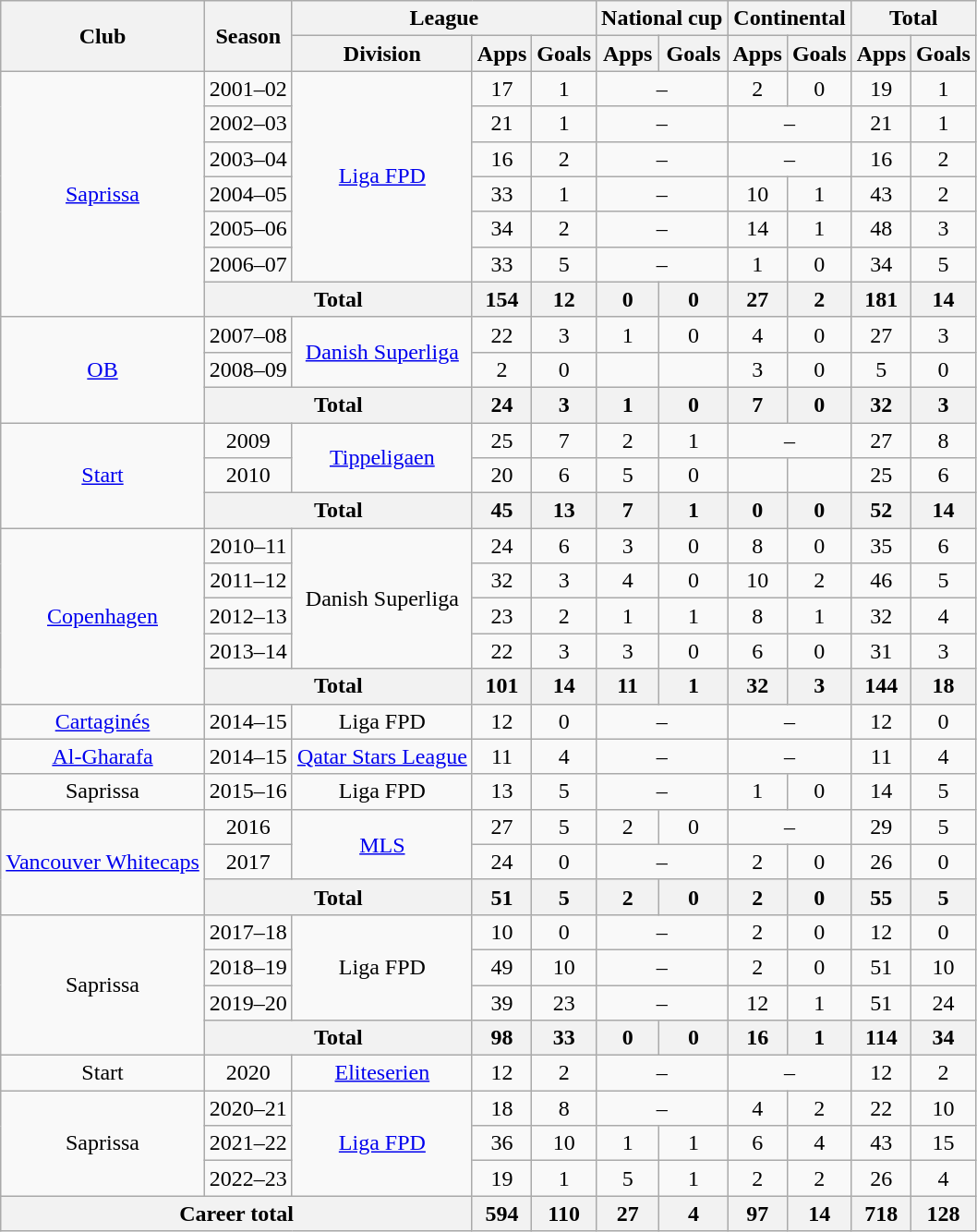<table class="wikitable" style="text-align:center">
<tr>
<th rowspan="2">Club</th>
<th rowspan="2">Season</th>
<th colspan="3">League</th>
<th colspan="2">National cup</th>
<th colspan="2">Continental</th>
<th colspan="2">Total</th>
</tr>
<tr>
<th>Division</th>
<th>Apps</th>
<th>Goals</th>
<th>Apps</th>
<th>Goals</th>
<th>Apps</th>
<th>Goals</th>
<th>Apps</th>
<th>Goals</th>
</tr>
<tr>
<td rowspan="7"><a href='#'>Saprissa</a></td>
<td>2001–02</td>
<td rowspan="6"><a href='#'>Liga FPD</a></td>
<td>17</td>
<td>1</td>
<td colspan="2">–</td>
<td>2</td>
<td>0</td>
<td>19</td>
<td>1</td>
</tr>
<tr>
<td>2002–03</td>
<td>21</td>
<td>1</td>
<td colspan="2">–</td>
<td colspan="2">–</td>
<td>21</td>
<td>1</td>
</tr>
<tr>
<td>2003–04</td>
<td>16</td>
<td>2</td>
<td colspan="2">–</td>
<td colspan="2">–</td>
<td>16</td>
<td>2</td>
</tr>
<tr>
<td>2004–05</td>
<td>33</td>
<td>1</td>
<td colspan="2">–</td>
<td>10</td>
<td>1</td>
<td>43</td>
<td>2</td>
</tr>
<tr>
<td>2005–06</td>
<td>34</td>
<td>2</td>
<td colspan="2">–</td>
<td>14</td>
<td>1</td>
<td>48</td>
<td>3</td>
</tr>
<tr>
<td>2006–07</td>
<td>33</td>
<td>5</td>
<td colspan="2">–</td>
<td>1</td>
<td>0</td>
<td>34</td>
<td>5</td>
</tr>
<tr>
<th colspan="2">Total</th>
<th>154</th>
<th>12</th>
<th>0</th>
<th>0</th>
<th>27</th>
<th>2</th>
<th>181</th>
<th>14</th>
</tr>
<tr>
<td rowspan="3"><a href='#'>OB</a></td>
<td>2007–08</td>
<td rowspan="2"><a href='#'>Danish Superliga</a></td>
<td>22</td>
<td>3</td>
<td>1</td>
<td>0</td>
<td>4</td>
<td>0</td>
<td>27</td>
<td>3</td>
</tr>
<tr>
<td>2008–09</td>
<td>2</td>
<td>0</td>
<td></td>
<td></td>
<td>3</td>
<td>0</td>
<td>5</td>
<td>0</td>
</tr>
<tr>
<th colspan="2">Total</th>
<th>24</th>
<th>3</th>
<th>1</th>
<th>0</th>
<th>7</th>
<th>0</th>
<th>32</th>
<th>3</th>
</tr>
<tr>
<td rowspan="3"><a href='#'>Start</a></td>
<td>2009</td>
<td rowspan="2"><a href='#'>Tippeligaen</a></td>
<td>25</td>
<td>7</td>
<td>2</td>
<td>1</td>
<td colspan="2">–</td>
<td>27</td>
<td>8</td>
</tr>
<tr>
<td>2010</td>
<td>20</td>
<td>6</td>
<td>5</td>
<td>0</td>
<td></td>
<td></td>
<td>25</td>
<td>6</td>
</tr>
<tr>
<th colspan="2">Total</th>
<th>45</th>
<th>13</th>
<th>7</th>
<th>1</th>
<th>0</th>
<th>0</th>
<th>52</th>
<th>14</th>
</tr>
<tr>
<td rowspan="5"><a href='#'>Copenhagen</a></td>
<td>2010–11</td>
<td rowspan="4">Danish Superliga</td>
<td>24</td>
<td>6</td>
<td>3</td>
<td>0</td>
<td>8</td>
<td>0</td>
<td>35</td>
<td>6</td>
</tr>
<tr>
<td>2011–12</td>
<td>32</td>
<td>3</td>
<td>4</td>
<td>0</td>
<td>10</td>
<td>2</td>
<td>46</td>
<td>5</td>
</tr>
<tr>
<td>2012–13</td>
<td>23</td>
<td>2</td>
<td>1</td>
<td>1</td>
<td>8</td>
<td>1</td>
<td>32</td>
<td>4</td>
</tr>
<tr>
<td>2013–14</td>
<td>22</td>
<td>3</td>
<td>3</td>
<td>0</td>
<td>6</td>
<td>0</td>
<td>31</td>
<td>3</td>
</tr>
<tr>
<th colspan="2">Total</th>
<th>101</th>
<th>14</th>
<th>11</th>
<th>1</th>
<th>32</th>
<th>3</th>
<th>144</th>
<th>18</th>
</tr>
<tr>
<td><a href='#'>Cartaginés</a></td>
<td>2014–15</td>
<td>Liga FPD</td>
<td>12</td>
<td>0</td>
<td colspan="2">–</td>
<td colspan="2">–</td>
<td>12</td>
<td>0</td>
</tr>
<tr>
<td><a href='#'>Al-Gharafa</a></td>
<td>2014–15</td>
<td><a href='#'>Qatar Stars League</a></td>
<td>11</td>
<td>4</td>
<td colspan="2">–</td>
<td colspan="2">–</td>
<td>11</td>
<td>4</td>
</tr>
<tr>
<td>Saprissa</td>
<td>2015–16</td>
<td>Liga FPD</td>
<td>13</td>
<td>5</td>
<td colspan="2">–</td>
<td>1</td>
<td>0</td>
<td>14</td>
<td>5</td>
</tr>
<tr>
<td rowspan="3"><a href='#'>Vancouver Whitecaps</a></td>
<td>2016</td>
<td rowspan="2"><a href='#'>MLS</a></td>
<td>27</td>
<td>5</td>
<td>2</td>
<td>0</td>
<td colspan="2">–</td>
<td>29</td>
<td>5</td>
</tr>
<tr>
<td>2017</td>
<td>24</td>
<td>0</td>
<td colspan="2">–</td>
<td>2</td>
<td>0</td>
<td>26</td>
<td>0</td>
</tr>
<tr>
<th colspan="2">Total</th>
<th>51</th>
<th>5</th>
<th>2</th>
<th>0</th>
<th>2</th>
<th>0</th>
<th>55</th>
<th>5</th>
</tr>
<tr>
<td rowspan="4">Saprissa</td>
<td>2017–18</td>
<td rowspan="3">Liga FPD</td>
<td>10</td>
<td>0</td>
<td colspan="2">–</td>
<td>2</td>
<td>0</td>
<td>12</td>
<td>0</td>
</tr>
<tr>
<td>2018–19</td>
<td>49</td>
<td>10</td>
<td colspan="2">–</td>
<td>2</td>
<td>0</td>
<td>51</td>
<td>10</td>
</tr>
<tr>
<td>2019–20</td>
<td>39</td>
<td>23</td>
<td colspan="2">–</td>
<td>12</td>
<td>1</td>
<td>51</td>
<td>24</td>
</tr>
<tr>
<th colspan="2">Total</th>
<th>98</th>
<th>33</th>
<th>0</th>
<th>0</th>
<th>16</th>
<th>1</th>
<th>114</th>
<th>34</th>
</tr>
<tr>
<td>Start</td>
<td>2020</td>
<td><a href='#'>Eliteserien</a></td>
<td>12</td>
<td>2</td>
<td colspan="2">–</td>
<td colspan="2">–</td>
<td>12</td>
<td>2</td>
</tr>
<tr>
<td rowspan="3">Saprissa</td>
<td>2020–21</td>
<td rowspan="3"><a href='#'>Liga FPD</a></td>
<td>18</td>
<td>8</td>
<td colspan="2">–</td>
<td>4</td>
<td>2</td>
<td>22</td>
<td>10</td>
</tr>
<tr>
<td>2021–22</td>
<td>36</td>
<td>10</td>
<td>1</td>
<td>1</td>
<td>6</td>
<td>4</td>
<td>43</td>
<td>15</td>
</tr>
<tr>
<td>2022–23</td>
<td>19</td>
<td>1</td>
<td>5</td>
<td>1</td>
<td>2</td>
<td>2</td>
<td>26</td>
<td>4</td>
</tr>
<tr>
<th colspan="3">Career total</th>
<th>594</th>
<th>110</th>
<th>27</th>
<th>4</th>
<th>97</th>
<th>14</th>
<th>718</th>
<th>128</th>
</tr>
</table>
